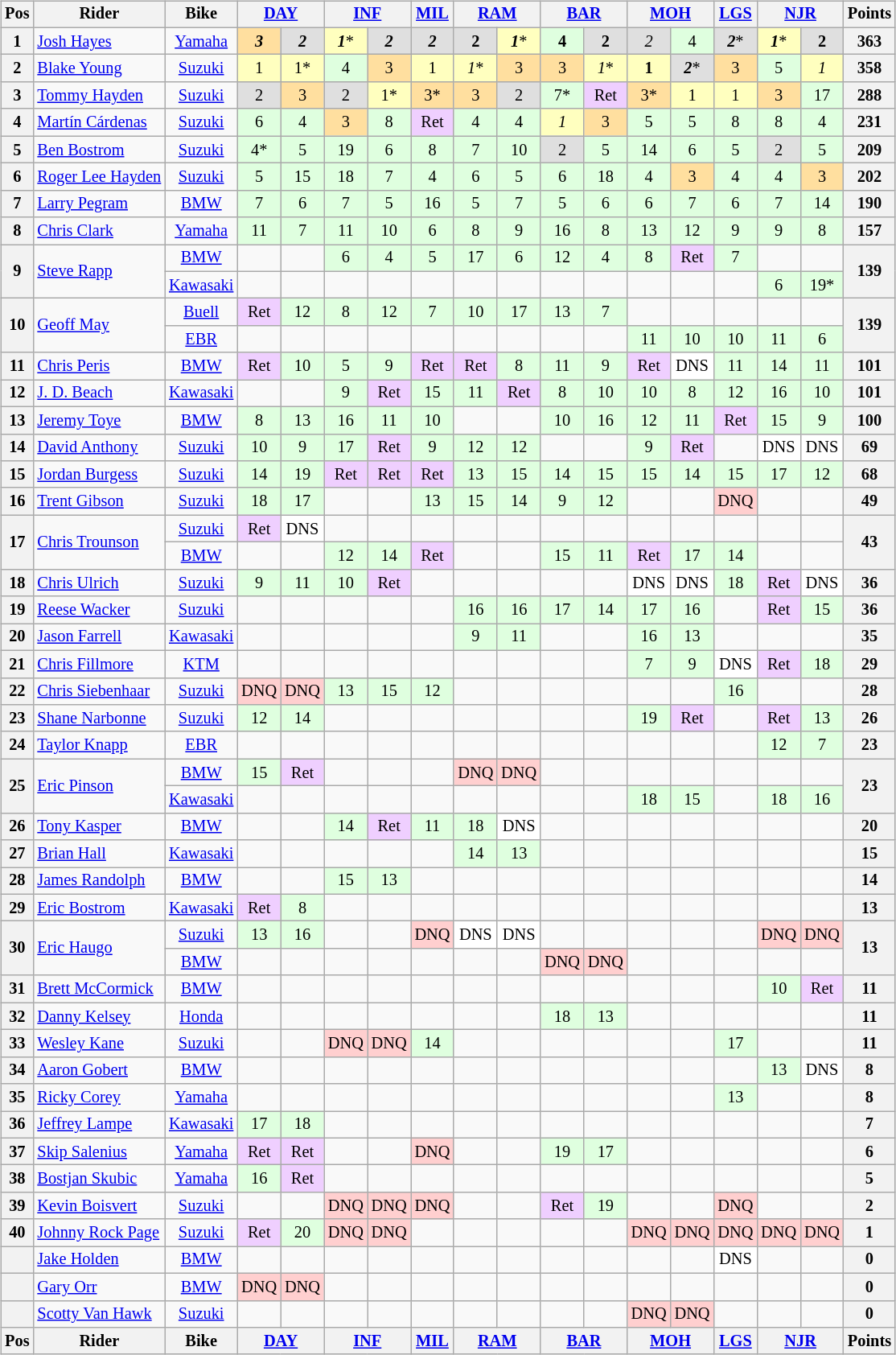<table>
<tr>
<td valign="top"><br><table class="wikitable" style="font-size:85%; text-align:center;">
<tr>
<th>Pos</th>
<th>Rider</th>
<th>Bike</th>
<th colspan=2><a href='#'>DAY</a></th>
<th colspan=2><a href='#'>INF</a></th>
<th><a href='#'>MIL</a></th>
<th colspan=2><a href='#'>RAM</a></th>
<th colspan=2><a href='#'>BAR</a></th>
<th colspan=2><a href='#'>MOH</a></th>
<th><a href='#'>LGS</a></th>
<th colspan=2><a href='#'>NJR</a></th>
<th>Points</th>
</tr>
<tr>
<th>1</th>
<td align="left"> <a href='#'>Josh Hayes</a></td>
<td><a href='#'>Yamaha</a></td>
<td style="background:#FFDF9F;"><strong><em>3</em></strong></td>
<td style="background:#DFDFDF;"><strong><em>2</em></strong></td>
<td style="background:#FFFFBF;"><strong><em>1</em></strong>*</td>
<td style="background:#DFDFDF;"><strong><em>2</em></strong></td>
<td style="background:#DFDFDF;"><strong><em>2</em></strong></td>
<td style="background:#DFDFDF;"><strong>2</strong></td>
<td style="background:#FFFFBF;"><strong><em>1</em></strong>*</td>
<td style="background:#DFFFDF;"><strong>4</strong></td>
<td style="background:#DFDFDF;"><strong>2</strong></td>
<td style="background:#DFDFDF;"><em>2</em></td>
<td style="background:#DFFFDF;">4</td>
<td style="background:#DFDFDF;"><strong><em>2</em></strong>*</td>
<td style="background:#FFFFBF;"><strong><em>1</em></strong>*</td>
<td style="background:#DFDFDF;"><strong>2</strong></td>
<th>363</th>
</tr>
<tr>
<th>2</th>
<td align="left"> <a href='#'>Blake Young</a></td>
<td><a href='#'>Suzuki</a></td>
<td style="background:#FFFFBF;">1</td>
<td style="background:#FFFFBF;">1*</td>
<td style="background:#DFFFDF;">4</td>
<td style="background:#FFDF9F;">3</td>
<td style="background:#FFFFBF;">1</td>
<td style="background:#FFFFBF;"><em>1</em>*</td>
<td style="background:#FFDF9F;">3</td>
<td style="background:#FFDF9F;">3</td>
<td style="background:#FFFFBF;"><em>1</em>*</td>
<td style="background:#FFFFBF;"><strong>1</strong></td>
<td style="background:#DFDFDF;"><strong><em>2</em></strong>*</td>
<td style="background:#FFDF9F;">3</td>
<td style="background:#DFFFDF;">5</td>
<td style="background:#FFFFBF;"><em>1</em></td>
<th>358</th>
</tr>
<tr>
<th>3</th>
<td align="left"> <a href='#'>Tommy Hayden</a></td>
<td><a href='#'>Suzuki</a></td>
<td style="background:#DFDFDF;">2</td>
<td style="background:#FFDF9F;">3</td>
<td style="background:#DFDFDF;">2</td>
<td style="background:#FFFFBF;">1*</td>
<td style="background:#FFDF9F;">3*</td>
<td style="background:#FFDF9F;">3</td>
<td style="background:#DFDFDF;">2</td>
<td style="background:#DFFFDF;">7*</td>
<td style="background:#EFCFFF;">Ret</td>
<td style="background:#FFDF9F;">3*</td>
<td style="background:#FFFFBF;">1</td>
<td style="background:#FFFFBF;">1</td>
<td style="background:#FFDF9F;">3</td>
<td style="background:#DFFFDF;">17</td>
<th>288</th>
</tr>
<tr>
<th>4</th>
<td align="left"> <a href='#'>Martín Cárdenas</a></td>
<td><a href='#'>Suzuki</a></td>
<td style="background:#DFFFDF;">6</td>
<td style="background:#DFFFDF;">4</td>
<td style="background:#FFDF9F;">3</td>
<td style="background:#DFFFDF;">8</td>
<td style="background:#EFCFFF;">Ret</td>
<td style="background:#DFFFDF;">4</td>
<td style="background:#DFFFDF;">4</td>
<td style="background:#FFFFBF;"><em>1</em></td>
<td style="background:#FFDF9F;">3</td>
<td style="background:#DFFFDF;">5</td>
<td style="background:#DFFFDF;">5</td>
<td style="background:#DFFFDF;">8</td>
<td style="background:#DFFFDF;">8</td>
<td style="background:#DFFFDF;">4</td>
<th>231</th>
</tr>
<tr>
<th>5</th>
<td align="left"> <a href='#'>Ben Bostrom</a></td>
<td><a href='#'>Suzuki</a></td>
<td style="background:#DFFFDF;">4*</td>
<td style="background:#DFFFDF;">5</td>
<td style="background:#DFFFDF;">19</td>
<td style="background:#DFFFDF;">6</td>
<td style="background:#DFFFDF;">8</td>
<td style="background:#DFFFDF;">7</td>
<td style="background:#DFFFDF;">10</td>
<td style="background:#DFDFDF;">2</td>
<td style="background:#DFFFDF;">5</td>
<td style="background:#DFFFDF;">14</td>
<td style="background:#DFFFDF;">6</td>
<td style="background:#DFFFDF;">5</td>
<td style="background:#DFDFDF;">2</td>
<td style="background:#DFFFDF;">5</td>
<th>209</th>
</tr>
<tr>
<th>6</th>
<td align="left"> <a href='#'>Roger Lee Hayden</a></td>
<td><a href='#'>Suzuki</a></td>
<td style="background:#DFFFDF;">5</td>
<td style="background:#DFFFDF;">15</td>
<td style="background:#DFFFDF;">18</td>
<td style="background:#DFFFDF;">7</td>
<td style="background:#DFFFDF;">4</td>
<td style="background:#DFFFDF;">6</td>
<td style="background:#DFFFDF;">5</td>
<td style="background:#DFFFDF;">6</td>
<td style="background:#DFFFDF;">18</td>
<td style="background:#DFFFDF;">4</td>
<td style="background:#FFDF9F;">3</td>
<td style="background:#DFFFDF;">4</td>
<td style="background:#DFFFDF;">4</td>
<td style="background:#FFDF9F;">3</td>
<th>202</th>
</tr>
<tr>
<th>7</th>
<td align="left"> <a href='#'>Larry Pegram</a></td>
<td><a href='#'>BMW</a></td>
<td style="background:#DFFFDF;">7</td>
<td style="background:#DFFFDF;">6</td>
<td style="background:#DFFFDF;">7</td>
<td style="background:#DFFFDF;">5</td>
<td style="background:#DFFFDF;">16</td>
<td style="background:#DFFFDF;">5</td>
<td style="background:#DFFFDF;">7</td>
<td style="background:#DFFFDF;">5</td>
<td style="background:#DFFFDF;">6</td>
<td style="background:#DFFFDF;">6</td>
<td style="background:#DFFFDF;">7</td>
<td style="background:#DFFFDF;">6</td>
<td style="background:#DFFFDF;">7</td>
<td style="background:#DFFFDF;">14</td>
<th>190</th>
</tr>
<tr>
<th>8</th>
<td align="left"> <a href='#'>Chris Clark</a></td>
<td><a href='#'>Yamaha</a></td>
<td style="background:#DFFFDF;">11</td>
<td style="background:#DFFFDF;">7</td>
<td style="background:#DFFFDF;">11</td>
<td style="background:#DFFFDF;">10</td>
<td style="background:#DFFFDF;">6</td>
<td style="background:#DFFFDF;">8</td>
<td style="background:#DFFFDF;">9</td>
<td style="background:#DFFFDF;">16</td>
<td style="background:#DFFFDF;">8</td>
<td style="background:#DFFFDF;">13</td>
<td style="background:#DFFFDF;">12</td>
<td style="background:#DFFFDF;">9</td>
<td style="background:#DFFFDF;">9</td>
<td style="background:#DFFFDF;">8</td>
<th>157</th>
</tr>
<tr>
<th rowspan=2>9</th>
<td align="left" rowspan=2> <a href='#'>Steve Rapp</a></td>
<td><a href='#'>BMW</a></td>
<td></td>
<td></td>
<td style="background:#DFFFDF;">6</td>
<td style="background:#DFFFDF;">4</td>
<td style="background:#DFFFDF;">5</td>
<td style="background:#DFFFDF;">17</td>
<td style="background:#DFFFDF;">6</td>
<td style="background:#DFFFDF;">12</td>
<td style="background:#DFFFDF;">4</td>
<td style="background:#DFFFDF;">8</td>
<td style="background:#EFCFFF;">Ret</td>
<td style="background:#DFFFDF;">7</td>
<td></td>
<td></td>
<th rowspan=2>139</th>
</tr>
<tr>
<td><a href='#'>Kawasaki</a></td>
<td></td>
<td></td>
<td></td>
<td></td>
<td></td>
<td></td>
<td></td>
<td></td>
<td></td>
<td></td>
<td></td>
<td></td>
<td style="background:#DFFFDF;">6</td>
<td style="background:#DFFFDF;">19*</td>
</tr>
<tr>
<th rowspan=2>10</th>
<td align="left" rowspan=2> <a href='#'>Geoff May</a></td>
<td><a href='#'>Buell</a></td>
<td style="background:#EFCFFF;">Ret</td>
<td style="background:#DFFFDF;">12</td>
<td style="background:#DFFFDF;">8</td>
<td style="background:#DFFFDF;">12</td>
<td style="background:#DFFFDF;">7</td>
<td style="background:#DFFFDF;">10</td>
<td style="background:#DFFFDF;">17</td>
<td style="background:#DFFFDF;">13</td>
<td style="background:#DFFFDF;">7</td>
<td></td>
<td></td>
<td></td>
<td></td>
<td></td>
<th rowspan=2>139</th>
</tr>
<tr>
<td><a href='#'>EBR</a></td>
<td></td>
<td></td>
<td></td>
<td></td>
<td></td>
<td></td>
<td></td>
<td></td>
<td></td>
<td style="background:#DFFFDF;">11</td>
<td style="background:#DFFFDF;">10</td>
<td style="background:#DFFFDF;">10</td>
<td style="background:#DFFFDF;">11</td>
<td style="background:#DFFFDF;">6</td>
</tr>
<tr>
<th>11</th>
<td align="left"> <a href='#'>Chris Peris</a></td>
<td><a href='#'>BMW</a></td>
<td style="background:#EFCFFF;">Ret</td>
<td style="background:#DFFFDF;">10</td>
<td style="background:#DFFFDF;">5</td>
<td style="background:#DFFFDF;">9</td>
<td style="background:#EFCFFF;">Ret</td>
<td style="background:#EFCFFF;">Ret</td>
<td style="background:#DFFFDF;">8</td>
<td style="background:#DFFFDF;">11</td>
<td style="background:#DFFFDF;">9</td>
<td style="background:#EFCFFF;">Ret</td>
<td style="background:#FFFFFF;">DNS</td>
<td style="background:#DFFFDF;">11</td>
<td style="background:#DFFFDF;">14</td>
<td style="background:#DFFFDF;">11</td>
<th>101</th>
</tr>
<tr>
<th>12</th>
<td align="left"> <a href='#'>J. D. Beach</a></td>
<td><a href='#'>Kawasaki</a></td>
<td></td>
<td></td>
<td style="background:#DFFFDF;">9</td>
<td style="background:#EFCFFF;">Ret</td>
<td style="background:#DFFFDF;">15</td>
<td style="background:#DFFFDF;">11</td>
<td style="background:#EFCFFF;">Ret</td>
<td style="background:#DFFFDF;">8</td>
<td style="background:#DFFFDF;">10</td>
<td style="background:#DFFFDF;">10</td>
<td style="background:#DFFFDF;">8</td>
<td style="background:#DFFFDF;">12</td>
<td style="background:#DFFFDF;">16</td>
<td style="background:#DFFFDF;">10</td>
<th>101</th>
</tr>
<tr>
<th>13</th>
<td align="left"> <a href='#'>Jeremy Toye</a></td>
<td><a href='#'>BMW</a></td>
<td style="background:#DFFFDF;">8</td>
<td style="background:#DFFFDF;">13</td>
<td style="background:#DFFFDF;">16</td>
<td style="background:#DFFFDF;">11</td>
<td style="background:#DFFFDF;">10</td>
<td></td>
<td></td>
<td style="background:#DFFFDF;">10</td>
<td style="background:#DFFFDF;">16</td>
<td style="background:#DFFFDF;">12</td>
<td style="background:#DFFFDF;">11</td>
<td style="background:#EFCFFF;">Ret</td>
<td style="background:#DFFFDF;">15</td>
<td style="background:#DFFFDF;">9</td>
<th>100</th>
</tr>
<tr>
<th>14</th>
<td align="left"> <a href='#'>David Anthony</a></td>
<td><a href='#'>Suzuki</a></td>
<td style="background:#DFFFDF;">10</td>
<td style="background:#DFFFDF;">9</td>
<td style="background:#DFFFDF;">17</td>
<td style="background:#EFCFFF;">Ret</td>
<td style="background:#DFFFDF;">9</td>
<td style="background:#DFFFDF;">12</td>
<td style="background:#DFFFDF;">12</td>
<td></td>
<td></td>
<td style="background:#DFFFDF;">9</td>
<td style="background:#EFCFFF;">Ret</td>
<td></td>
<td style="background:#FFFFFF;">DNS</td>
<td style="background:#FFFFFF;">DNS</td>
<th>69</th>
</tr>
<tr>
<th>15</th>
<td align="left"> <a href='#'>Jordan Burgess</a></td>
<td><a href='#'>Suzuki</a></td>
<td style="background:#DFFFDF;">14</td>
<td style="background:#DFFFDF;">19</td>
<td style="background:#EFCFFF;">Ret</td>
<td style="background:#EFCFFF;">Ret</td>
<td style="background:#EFCFFF;">Ret</td>
<td style="background:#DFFFDF;">13</td>
<td style="background:#DFFFDF;">15</td>
<td style="background:#DFFFDF;">14</td>
<td style="background:#DFFFDF;">15</td>
<td style="background:#DFFFDF;">15</td>
<td style="background:#DFFFDF;">14</td>
<td style="background:#DFFFDF;">15</td>
<td style="background:#DFFFDF;">17</td>
<td style="background:#DFFFDF;">12</td>
<th>68</th>
</tr>
<tr>
<th>16</th>
<td align="left"> <a href='#'>Trent Gibson</a></td>
<td><a href='#'>Suzuki</a></td>
<td style="background:#DFFFDF;">18</td>
<td style="background:#DFFFDF;">17</td>
<td></td>
<td></td>
<td style="background:#DFFFDF;">13</td>
<td style="background:#DFFFDF;">15</td>
<td style="background:#DFFFDF;">14</td>
<td style="background:#DFFFDF;">9</td>
<td style="background:#DFFFDF;">12</td>
<td></td>
<td></td>
<td style="background:#ffcfcf;">DNQ</td>
<td></td>
<td></td>
<th>49</th>
</tr>
<tr>
<th rowspan=2>17</th>
<td align="left" rowspan=2> <a href='#'>Chris Trounson</a></td>
<td><a href='#'>Suzuki</a></td>
<td style="background:#EFCFFF;">Ret</td>
<td style="background:#FFFFFF;">DNS</td>
<td></td>
<td></td>
<td></td>
<td></td>
<td></td>
<td></td>
<td></td>
<td></td>
<td></td>
<td></td>
<td></td>
<td></td>
<th rowspan=2>43</th>
</tr>
<tr>
<td><a href='#'>BMW</a></td>
<td></td>
<td></td>
<td style="background:#DFFFDF;">12</td>
<td style="background:#DFFFDF;">14</td>
<td style="background:#EFCFFF;">Ret</td>
<td></td>
<td></td>
<td style="background:#DFFFDF;">15</td>
<td style="background:#DFFFDF;">11</td>
<td style="background:#EFCFFF;">Ret</td>
<td style="background:#DFFFDF;">17</td>
<td style="background:#DFFFDF;">14</td>
<td></td>
<td></td>
</tr>
<tr>
<th>18</th>
<td align="left"> <a href='#'>Chris Ulrich</a></td>
<td><a href='#'>Suzuki</a></td>
<td style="background:#DFFFDF;">9</td>
<td style="background:#DFFFDF;">11</td>
<td style="background:#DFFFDF;">10</td>
<td style="background:#EFCFFF;">Ret</td>
<td></td>
<td></td>
<td></td>
<td></td>
<td></td>
<td style="background:#FFFFFF;">DNS</td>
<td style="background:#FFFFFF;">DNS</td>
<td style="background:#DFFFDF;">18</td>
<td style="background:#EFCFFF;">Ret</td>
<td style="background:#FFFFFF;">DNS</td>
<th>36</th>
</tr>
<tr>
<th>19</th>
<td align="left"> <a href='#'>Reese Wacker</a></td>
<td><a href='#'>Suzuki</a></td>
<td></td>
<td></td>
<td></td>
<td></td>
<td></td>
<td style="background:#DFFFDF;">16</td>
<td style="background:#DFFFDF;">16</td>
<td style="background:#DFFFDF;">17</td>
<td style="background:#DFFFDF;">14</td>
<td style="background:#DFFFDF;">17</td>
<td style="background:#DFFFDF;">16</td>
<td></td>
<td style="background:#EFCFFF;">Ret</td>
<td style="background:#DFFFDF;">15</td>
<th>36</th>
</tr>
<tr>
<th>20</th>
<td align="left"> <a href='#'>Jason Farrell</a></td>
<td><a href='#'>Kawasaki</a></td>
<td></td>
<td></td>
<td></td>
<td></td>
<td></td>
<td style="background:#DFFFDF;">9</td>
<td style="background:#DFFFDF;">11</td>
<td></td>
<td></td>
<td style="background:#DFFFDF;">16</td>
<td style="background:#DFFFDF;">13</td>
<td></td>
<td></td>
<td></td>
<th>35</th>
</tr>
<tr>
<th>21</th>
<td align="left"> <a href='#'>Chris Fillmore</a></td>
<td><a href='#'>KTM</a></td>
<td></td>
<td></td>
<td></td>
<td></td>
<td></td>
<td></td>
<td></td>
<td></td>
<td></td>
<td style="background:#DFFFDF;">7</td>
<td style="background:#DFFFDF;">9</td>
<td style="background:#ffffff;">DNS</td>
<td style="background:#EFCFFF;">Ret</td>
<td style="background:#DFFFDF;">18</td>
<th>29</th>
</tr>
<tr>
<th>22</th>
<td align="left"> <a href='#'>Chris Siebenhaar</a></td>
<td><a href='#'>Suzuki</a></td>
<td style="background:#ffcfcf;">DNQ</td>
<td style="background:#ffcfcf;">DNQ</td>
<td style="background:#DFFFDF;">13</td>
<td style="background:#DFFFDF;">15</td>
<td style="background:#DFFFDF;">12</td>
<td></td>
<td></td>
<td></td>
<td></td>
<td></td>
<td></td>
<td style="background:#DFFFDF;">16</td>
<td></td>
<td></td>
<th>28</th>
</tr>
<tr>
<th>23</th>
<td align="left"> <a href='#'>Shane Narbonne</a></td>
<td><a href='#'>Suzuki</a></td>
<td style="background:#DFFFDF;">12</td>
<td style="background:#DFFFDF;">14</td>
<td></td>
<td></td>
<td></td>
<td></td>
<td></td>
<td></td>
<td></td>
<td style="background:#DFFFDF;">19</td>
<td style="background:#EFCFFF;">Ret</td>
<td></td>
<td style="background:#EFCFFF;">Ret</td>
<td style="background:#DFFFDF;">13</td>
<th>26</th>
</tr>
<tr>
<th>24</th>
<td align="left"> <a href='#'>Taylor Knapp</a></td>
<td><a href='#'>EBR</a></td>
<td></td>
<td></td>
<td></td>
<td></td>
<td></td>
<td></td>
<td></td>
<td></td>
<td></td>
<td></td>
<td></td>
<td></td>
<td style="background:#DFFFDF;">12</td>
<td style="background:#DFFFDF;">7</td>
<th>23</th>
</tr>
<tr>
<th rowspan=2>25</th>
<td align="left" rowspan=2> <a href='#'>Eric Pinson</a></td>
<td><a href='#'>BMW</a></td>
<td style="background:#DFFFDF;">15</td>
<td style="background:#EFCFFF;">Ret</td>
<td></td>
<td></td>
<td></td>
<td style="background:#ffcfcf;">DNQ</td>
<td style="background:#ffcfcf;">DNQ</td>
<td></td>
<td></td>
<td></td>
<td></td>
<td></td>
<td></td>
<td></td>
<th rowspan=2>23</th>
</tr>
<tr>
<td><a href='#'>Kawasaki</a></td>
<td></td>
<td></td>
<td></td>
<td></td>
<td></td>
<td></td>
<td></td>
<td></td>
<td></td>
<td style="background:#DFFFDF;">18</td>
<td style="background:#DFFFDF;">15</td>
<td></td>
<td style="background:#DFFFDF;">18</td>
<td style="background:#DFFFDF;">16</td>
</tr>
<tr>
<th>26</th>
<td align="left"> <a href='#'>Tony Kasper</a></td>
<td><a href='#'>BMW</a></td>
<td></td>
<td></td>
<td style="background:#DFFFDF;">14</td>
<td style="background:#EFCFFF;">Ret</td>
<td style="background:#DFFFDF;">11</td>
<td style="background:#DFFFDF;">18</td>
<td style="background:#FFFFFF;">DNS</td>
<td></td>
<td></td>
<td></td>
<td></td>
<td></td>
<td></td>
<td></td>
<th>20</th>
</tr>
<tr>
<th>27</th>
<td align="left"> <a href='#'>Brian Hall</a></td>
<td><a href='#'>Kawasaki</a></td>
<td></td>
<td></td>
<td></td>
<td></td>
<td></td>
<td style="background:#DFFFDF;">14</td>
<td style="background:#DFFFDF;">13</td>
<td></td>
<td></td>
<td></td>
<td></td>
<td></td>
<td></td>
<td></td>
<th>15</th>
</tr>
<tr>
<th>28</th>
<td align="left"> <a href='#'>James Randolph</a></td>
<td><a href='#'>BMW</a></td>
<td></td>
<td></td>
<td style="background:#DFFFDF;">15</td>
<td style="background:#DFFFDF;">13</td>
<td></td>
<td></td>
<td></td>
<td></td>
<td></td>
<td></td>
<td></td>
<td></td>
<td></td>
<td></td>
<th>14</th>
</tr>
<tr>
<th>29</th>
<td align="left"> <a href='#'>Eric Bostrom</a></td>
<td><a href='#'>Kawasaki</a></td>
<td style="background:#EFCFFF;">Ret</td>
<td style="background:#DFFFDF;">8</td>
<td></td>
<td></td>
<td></td>
<td></td>
<td></td>
<td></td>
<td></td>
<td></td>
<td></td>
<td></td>
<td></td>
<td></td>
<th>13</th>
</tr>
<tr>
<th rowspan=2>30</th>
<td align="left" rowspan=2> <a href='#'>Eric Haugo</a></td>
<td><a href='#'>Suzuki</a></td>
<td style="background:#DFFFDF;">13</td>
<td style="background:#DFFFDF;">16</td>
<td></td>
<td></td>
<td style="background:#ffcfcf;">DNQ</td>
<td style="background:#ffffff;">DNS</td>
<td style="background:#ffffff;">DNS</td>
<td></td>
<td></td>
<td></td>
<td></td>
<td></td>
<td style="background:#ffcfcf;">DNQ</td>
<td style="background:#ffcfcf;">DNQ</td>
<th rowspan=2>13</th>
</tr>
<tr>
<td><a href='#'>BMW</a></td>
<td></td>
<td></td>
<td></td>
<td></td>
<td></td>
<td></td>
<td></td>
<td style="background:#ffcfcf;">DNQ</td>
<td style="background:#ffcfcf;">DNQ</td>
<td></td>
<td></td>
<td></td>
<td></td>
<td></td>
</tr>
<tr>
<th>31</th>
<td align="left"> <a href='#'>Brett McCormick</a></td>
<td><a href='#'>BMW</a></td>
<td></td>
<td></td>
<td></td>
<td></td>
<td></td>
<td></td>
<td></td>
<td></td>
<td></td>
<td></td>
<td></td>
<td></td>
<td style="background:#DFFFDF;">10</td>
<td style="background:#EFCFFF;">Ret</td>
<th>11</th>
</tr>
<tr>
<th>32</th>
<td align="left"> <a href='#'>Danny Kelsey</a></td>
<td><a href='#'>Honda</a></td>
<td></td>
<td></td>
<td></td>
<td></td>
<td></td>
<td></td>
<td></td>
<td style="background:#DFFFDF;">18</td>
<td style="background:#DFFFDF;">13</td>
<td></td>
<td></td>
<td></td>
<td></td>
<td></td>
<th>11</th>
</tr>
<tr>
<th>33</th>
<td align="left"> <a href='#'>Wesley Kane</a></td>
<td><a href='#'>Suzuki</a></td>
<td></td>
<td></td>
<td style="background:#ffcfcf;">DNQ</td>
<td style="background:#ffcfcf;">DNQ</td>
<td style="background:#DFFFDF;">14</td>
<td></td>
<td></td>
<td></td>
<td></td>
<td></td>
<td></td>
<td style="background:#DFFFDF;">17</td>
<td></td>
<td></td>
<th>11</th>
</tr>
<tr>
<th>34</th>
<td align="left"> <a href='#'>Aaron Gobert</a></td>
<td><a href='#'>BMW</a></td>
<td></td>
<td></td>
<td></td>
<td></td>
<td></td>
<td></td>
<td></td>
<td></td>
<td></td>
<td></td>
<td></td>
<td></td>
<td style="background:#DFFFDF;">13</td>
<td style="background:#FFFFFF;">DNS</td>
<th>8</th>
</tr>
<tr>
<th>35</th>
<td align="left"> <a href='#'>Ricky Corey</a></td>
<td><a href='#'>Yamaha</a></td>
<td></td>
<td></td>
<td></td>
<td></td>
<td></td>
<td></td>
<td></td>
<td></td>
<td></td>
<td></td>
<td></td>
<td style="background:#DFFFDF;">13</td>
<td></td>
<td></td>
<th>8</th>
</tr>
<tr>
<th>36</th>
<td align="left"> <a href='#'>Jeffrey Lampe</a></td>
<td><a href='#'>Kawasaki</a></td>
<td style="background:#DFFFDF;">17</td>
<td style="background:#DFFFDF;">18</td>
<td></td>
<td></td>
<td></td>
<td></td>
<td></td>
<td></td>
<td></td>
<td></td>
<td></td>
<td></td>
<td></td>
<td></td>
<th>7</th>
</tr>
<tr>
<th>37</th>
<td align="left"> <a href='#'>Skip Salenius</a></td>
<td><a href='#'>Yamaha</a></td>
<td style="background:#EFCFFF;">Ret</td>
<td style="background:#EFCFFF;">Ret</td>
<td></td>
<td></td>
<td style="background:#ffcfcf;">DNQ</td>
<td></td>
<td></td>
<td style="background:#DFFFDF;">19</td>
<td style="background:#DFFFDF;">17</td>
<td></td>
<td></td>
<td></td>
<td></td>
<td></td>
<th>6</th>
</tr>
<tr>
<th>38</th>
<td align="left"> <a href='#'>Bostjan Skubic</a></td>
<td><a href='#'>Yamaha</a></td>
<td style="background:#DFFFDF;">16</td>
<td style="background:#EFCFFF;">Ret</td>
<td></td>
<td></td>
<td></td>
<td></td>
<td></td>
<td></td>
<td></td>
<td></td>
<td></td>
<td></td>
<td></td>
<td></td>
<th>5</th>
</tr>
<tr>
<th>39</th>
<td align="left"> <a href='#'>Kevin Boisvert</a></td>
<td><a href='#'>Suzuki</a></td>
<td></td>
<td></td>
<td style="background:#ffcfcf;">DNQ</td>
<td style="background:#ffcfcf;">DNQ</td>
<td style="background:#ffcfcf;">DNQ</td>
<td></td>
<td></td>
<td style="background:#EFCFFF;">Ret</td>
<td style="background:#DFFFDF;">19</td>
<td></td>
<td></td>
<td style="background:#ffcfcf;">DNQ</td>
<td></td>
<td></td>
<th>2</th>
</tr>
<tr>
<th>40</th>
<td align="left"> <a href='#'>Johnny Rock Page</a></td>
<td><a href='#'>Suzuki</a></td>
<td style="background:#EFCFFF;">Ret</td>
<td style="background:#DFFFDF;">20</td>
<td style="background:#ffcfcf;">DNQ</td>
<td style="background:#ffcfcf;">DNQ</td>
<td></td>
<td></td>
<td></td>
<td></td>
<td></td>
<td style="background:#ffcfcf;">DNQ</td>
<td style="background:#ffcfcf;">DNQ</td>
<td style="background:#ffcfcf;">DNQ</td>
<td style="background:#ffcfcf;">DNQ</td>
<td style="background:#ffcfcf;">DNQ</td>
<th>1</th>
</tr>
<tr>
<th></th>
<td align="left"> <a href='#'>Jake Holden</a></td>
<td><a href='#'>BMW</a></td>
<td></td>
<td></td>
<td></td>
<td></td>
<td></td>
<td></td>
<td></td>
<td></td>
<td></td>
<td></td>
<td></td>
<td style="background:#ffffff;">DNS</td>
<td></td>
<td></td>
<th>0</th>
</tr>
<tr>
<th></th>
<td align="left"> <a href='#'>Gary Orr</a></td>
<td><a href='#'>BMW</a></td>
<td style="background:#ffcfcf;">DNQ</td>
<td style="background:#ffcfcf;">DNQ</td>
<td></td>
<td></td>
<td></td>
<td></td>
<td></td>
<td></td>
<td></td>
<td></td>
<td></td>
<td></td>
<td></td>
<td></td>
<th>0</th>
</tr>
<tr>
<th></th>
<td align="left"> <a href='#'>Scotty Van Hawk</a></td>
<td><a href='#'>Suzuki</a></td>
<td></td>
<td></td>
<td></td>
<td></td>
<td></td>
<td></td>
<td></td>
<td></td>
<td></td>
<td style="background:#ffcfcf;">DNQ</td>
<td style="background:#ffcfcf;">DNQ</td>
<td></td>
<td></td>
<td></td>
<th>0</th>
</tr>
<tr valign="top">
<th valign="middle">Pos</th>
<th valign="middle">Rider</th>
<th valign="middle">Bike</th>
<th colspan=2><a href='#'>DAY</a></th>
<th colspan=2><a href='#'>INF</a></th>
<th><a href='#'>MIL</a></th>
<th colspan=2><a href='#'>RAM</a></th>
<th colspan=2><a href='#'>BAR</a></th>
<th colspan=2><a href='#'>MOH</a></th>
<th><a href='#'>LGS</a></th>
<th colspan=2><a href='#'>NJR</a></th>
<th valign="middle">Points</th>
</tr>
</table>
</td>
<td valign="top"></td>
</tr>
</table>
